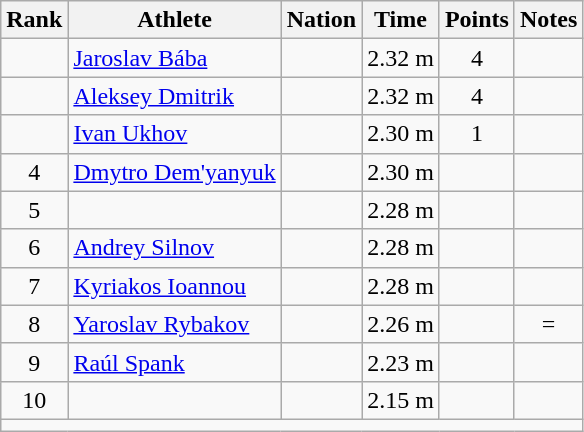<table class="wikitable mw-datatable sortable" style="text-align:center;">
<tr>
<th>Rank</th>
<th>Athlete</th>
<th>Nation</th>
<th>Time</th>
<th>Points</th>
<th>Notes</th>
</tr>
<tr>
<td></td>
<td align=left><a href='#'>Jaroslav Bába</a></td>
<td align=left></td>
<td>2.32 m</td>
<td>4</td>
<td></td>
</tr>
<tr>
<td></td>
<td align=left><a href='#'>Aleksey Dmitrik</a></td>
<td align=left></td>
<td>2.32 m</td>
<td>4</td>
<td></td>
</tr>
<tr>
<td></td>
<td align=left><a href='#'>Ivan Ukhov</a></td>
<td align=left></td>
<td>2.30 m</td>
<td>1</td>
<td></td>
</tr>
<tr>
<td>4</td>
<td align=left><a href='#'>Dmytro Dem'yanyuk</a></td>
<td align=left></td>
<td>2.30 m</td>
<td></td>
<td></td>
</tr>
<tr>
<td>5</td>
<td align=left><a href='#'></a></td>
<td align=left></td>
<td>2.28 m</td>
<td></td>
<td></td>
</tr>
<tr>
<td>6</td>
<td align=left><a href='#'>Andrey Silnov</a></td>
<td align=left></td>
<td>2.28 m</td>
<td></td>
<td></td>
</tr>
<tr>
<td>7</td>
<td align=left><a href='#'>Kyriakos Ioannou</a></td>
<td align=left></td>
<td>2.28 m</td>
<td></td>
<td></td>
</tr>
<tr>
<td>8</td>
<td align=left><a href='#'>Yaroslav Rybakov</a></td>
<td align=left></td>
<td>2.26 m</td>
<td></td>
<td>=</td>
</tr>
<tr>
<td>9</td>
<td align=left><a href='#'>Raúl Spank</a></td>
<td align=left></td>
<td>2.23 m</td>
<td></td>
<td></td>
</tr>
<tr>
<td>10</td>
<td align=left></td>
<td align=left></td>
<td>2.15 m</td>
<td></td>
<td></td>
</tr>
<tr class="sortbottom">
<td colspan=6></td>
</tr>
</table>
